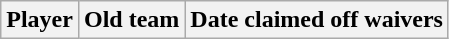<table class="wikitable">
<tr>
<th>Player</th>
<th>Old team</th>
<th>Date claimed off waivers</th>
</tr>
</table>
